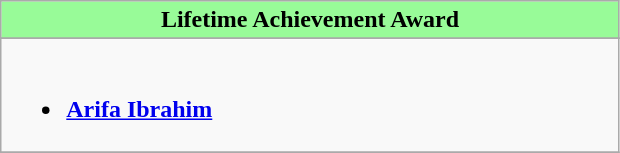<table class="wikitable">
<tr>
<th style="background:#98fb98; width:50%;">Lifetime Achievement Award</th>
</tr>
<tr>
</tr>
<tr>
<td valign="top"><br><ul><li><strong><a href='#'>Arifa Ibrahim</a></strong></li></ul></td>
</tr>
<tr>
</tr>
</table>
